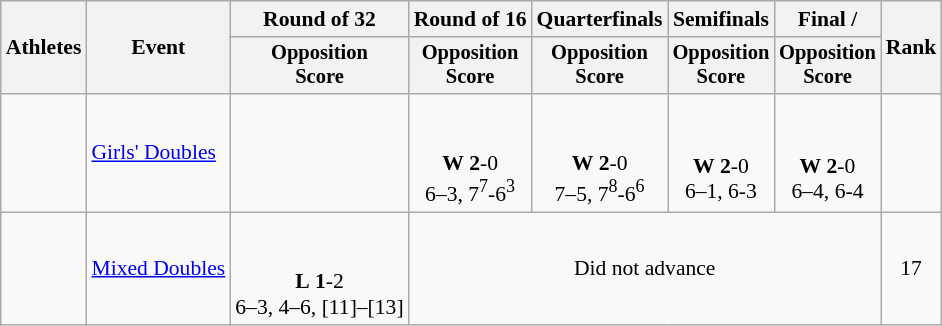<table class=wikitable style="font-size:90%">
<tr>
<th rowspan="2">Athletes</th>
<th rowspan="2">Event</th>
<th>Round of 32</th>
<th>Round of 16</th>
<th>Quarterfinals</th>
<th>Semifinals</th>
<th>Final / </th>
<th rowspan=2>Rank</th>
</tr>
<tr style="font-size:95%">
<th>Opposition<br>Score</th>
<th>Opposition<br>Score</th>
<th>Opposition<br>Score</th>
<th>Opposition<br>Score</th>
<th>Opposition<br>Score</th>
</tr>
<tr align=center>
<td align=left><br></td>
<td align=left><a href='#'>Girls' Doubles</a></td>
<td></td>
<td><br><br><strong>W</strong> <strong>2</strong>-0 <br> 6–3, 7<sup>7</sup>-6<sup>3</sup></td>
<td><br><br><strong>W</strong> <strong>2</strong>-0 <br> 7–5, 7<sup>8</sup>-6<sup>6</sup></td>
<td><br><br><strong>W</strong> <strong>2</strong>-0 <br> 6–1, 6-3</td>
<td><br><br><strong>W</strong> <strong>2</strong>-0 <br> 6–4, 6-4</td>
<td></td>
</tr>
<tr align=center>
<td align=left><br></td>
<td align=left><a href='#'>Mixed Doubles</a></td>
<td><br> <br><strong>L</strong> <strong>1</strong>-2 <br> 6–3, 4–6, [11]–[13]</td>
<td colspan=4>Did not advance</td>
<td>17</td>
</tr>
</table>
